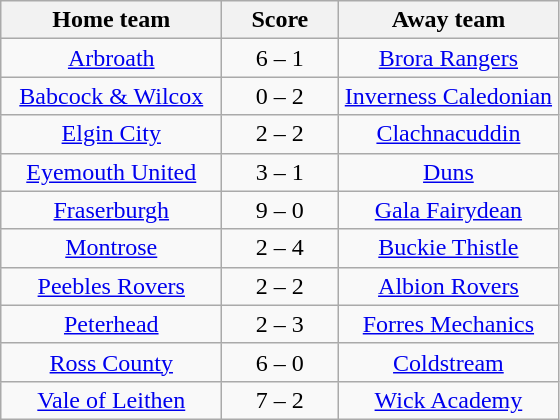<table class="wikitable" style="text-align: center">
<tr>
<th width=140>Home team</th>
<th width=70>Score</th>
<th width=140>Away team</th>
</tr>
<tr>
<td><a href='#'>Arbroath</a></td>
<td>6 – 1</td>
<td><a href='#'>Brora Rangers</a></td>
</tr>
<tr>
<td><a href='#'>Babcock & Wilcox</a></td>
<td>0 – 2</td>
<td><a href='#'>Inverness Caledonian</a></td>
</tr>
<tr>
<td><a href='#'>Elgin City</a></td>
<td>2 – 2</td>
<td><a href='#'>Clachnacuddin</a></td>
</tr>
<tr>
<td><a href='#'>Eyemouth United</a></td>
<td>3 – 1</td>
<td><a href='#'>Duns</a></td>
</tr>
<tr>
<td><a href='#'>Fraserburgh</a></td>
<td>9 – 0</td>
<td><a href='#'>Gala Fairydean</a></td>
</tr>
<tr>
<td><a href='#'>Montrose</a></td>
<td>2 – 4</td>
<td><a href='#'>Buckie Thistle</a></td>
</tr>
<tr>
<td><a href='#'>Peebles Rovers</a></td>
<td>2 – 2</td>
<td><a href='#'>Albion Rovers</a></td>
</tr>
<tr>
<td><a href='#'>Peterhead</a></td>
<td>2 – 3</td>
<td><a href='#'>Forres Mechanics</a></td>
</tr>
<tr>
<td><a href='#'>Ross County</a></td>
<td>6 – 0</td>
<td><a href='#'>Coldstream</a></td>
</tr>
<tr>
<td><a href='#'>Vale of Leithen</a></td>
<td>7 – 2</td>
<td><a href='#'>Wick Academy</a></td>
</tr>
</table>
